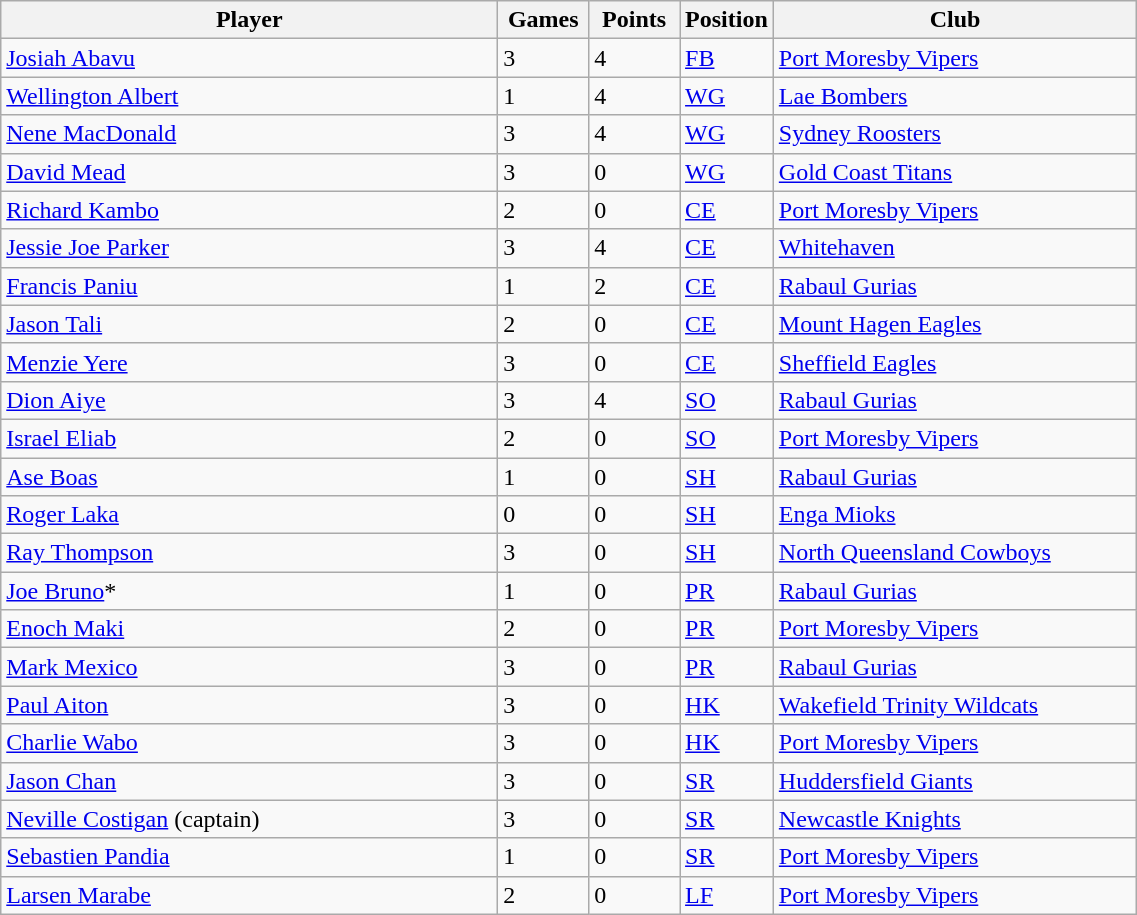<table class="wikitable" style="width:60%;text-align:left">
<tr bgcolor=#FFFFFF>
<th !width=22%>Player</th>
<th width=8%>Games</th>
<th width=8%>Points</th>
<th width=8%>Position</th>
<th width=32%>Club</th>
</tr>
<tr>
<td><a href='#'>Josiah Abavu</a></td>
<td>3</td>
<td>4</td>
<td><a href='#'>FB</a></td>
<td> <a href='#'>Port Moresby Vipers</a></td>
</tr>
<tr>
<td><a href='#'>Wellington Albert</a></td>
<td>1</td>
<td>4</td>
<td><a href='#'>WG</a></td>
<td> <a href='#'>Lae Bombers</a></td>
</tr>
<tr>
<td><a href='#'>Nene MacDonald</a></td>
<td>3</td>
<td>4</td>
<td><a href='#'>WG</a></td>
<td> <a href='#'>Sydney Roosters</a></td>
</tr>
<tr>
<td><a href='#'>David Mead</a></td>
<td>3</td>
<td>0</td>
<td><a href='#'>WG</a></td>
<td> <a href='#'>Gold Coast Titans</a></td>
</tr>
<tr>
<td><a href='#'>Richard Kambo</a></td>
<td>2</td>
<td>0</td>
<td><a href='#'>CE</a></td>
<td> <a href='#'>Port Moresby Vipers</a></td>
</tr>
<tr>
<td><a href='#'>Jessie Joe Parker</a></td>
<td>3</td>
<td>4</td>
<td><a href='#'>CE</a></td>
<td> <a href='#'>Whitehaven</a></td>
</tr>
<tr>
<td><a href='#'>Francis Paniu</a></td>
<td>1</td>
<td>2</td>
<td><a href='#'>CE</a></td>
<td> <a href='#'>Rabaul Gurias</a></td>
</tr>
<tr>
<td><a href='#'>Jason Tali</a></td>
<td>2</td>
<td>0</td>
<td><a href='#'>CE</a></td>
<td> <a href='#'>Mount Hagen Eagles</a></td>
</tr>
<tr>
<td><a href='#'>Menzie Yere</a></td>
<td>3</td>
<td>0</td>
<td><a href='#'>CE</a></td>
<td> <a href='#'>Sheffield Eagles</a></td>
</tr>
<tr>
<td><a href='#'>Dion Aiye</a></td>
<td>3</td>
<td>4</td>
<td><a href='#'>SO</a></td>
<td> <a href='#'>Rabaul Gurias</a></td>
</tr>
<tr>
<td><a href='#'>Israel Eliab</a></td>
<td>2</td>
<td>0</td>
<td><a href='#'>SO</a></td>
<td> <a href='#'>Port Moresby Vipers</a></td>
</tr>
<tr>
<td><a href='#'>Ase Boas</a></td>
<td>1</td>
<td>0</td>
<td><a href='#'>SH</a></td>
<td> <a href='#'>Rabaul Gurias</a></td>
</tr>
<tr>
<td><a href='#'>Roger Laka</a></td>
<td>0</td>
<td>0</td>
<td><a href='#'>SH</a></td>
<td> <a href='#'>Enga Mioks</a></td>
</tr>
<tr>
<td><a href='#'>Ray Thompson</a></td>
<td>3</td>
<td>0</td>
<td><a href='#'>SH</a></td>
<td> <a href='#'>North Queensland Cowboys</a></td>
</tr>
<tr>
<td><a href='#'>Joe Bruno</a>*</td>
<td>1</td>
<td>0</td>
<td><a href='#'>PR</a></td>
<td> <a href='#'>Rabaul Gurias</a></td>
</tr>
<tr>
<td><a href='#'>Enoch Maki</a></td>
<td>2</td>
<td>0</td>
<td><a href='#'>PR</a></td>
<td> <a href='#'>Port Moresby Vipers</a></td>
</tr>
<tr>
<td><a href='#'>Mark Mexico</a></td>
<td>3</td>
<td>0</td>
<td><a href='#'>PR</a></td>
<td> <a href='#'>Rabaul Gurias</a></td>
</tr>
<tr>
<td><a href='#'>Paul Aiton</a></td>
<td>3</td>
<td>0</td>
<td><a href='#'>HK</a></td>
<td> <a href='#'>Wakefield Trinity Wildcats</a></td>
</tr>
<tr>
<td><a href='#'>Charlie Wabo</a></td>
<td>3</td>
<td>0</td>
<td><a href='#'>HK</a></td>
<td> <a href='#'>Port Moresby Vipers</a></td>
</tr>
<tr>
<td><a href='#'>Jason Chan</a></td>
<td>3</td>
<td>0</td>
<td><a href='#'>SR</a></td>
<td> <a href='#'>Huddersfield Giants</a></td>
</tr>
<tr>
<td><a href='#'>Neville Costigan</a> (captain)</td>
<td>3</td>
<td>0</td>
<td><a href='#'>SR</a></td>
<td> <a href='#'>Newcastle Knights</a></td>
</tr>
<tr>
<td><a href='#'>Sebastien Pandia</a></td>
<td>1</td>
<td>0</td>
<td><a href='#'>SR</a></td>
<td> <a href='#'>Port Moresby Vipers</a></td>
</tr>
<tr>
<td><a href='#'>Larsen Marabe</a></td>
<td>2</td>
<td>0</td>
<td><a href='#'>LF</a></td>
<td> <a href='#'>Port Moresby Vipers</a></td>
</tr>
</table>
